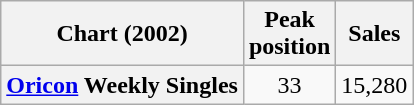<table class="wikitable sortable plainrowheaders">
<tr>
<th scope="col">Chart (2002)</th>
<th scope="col">Peak<br>position</th>
<th scope="col">Sales</th>
</tr>
<tr>
<th scope="row"><a href='#'>Oricon</a> Weekly Singles</th>
<td align="center">33</td>
<td align="center">15,280</td>
</tr>
</table>
